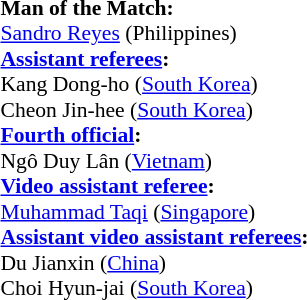<table style="width:100%; font-size:90%;">
<tr>
<td><br><strong>Man of the Match:</strong>
<br><a href='#'>Sandro Reyes</a> (Philippines)<br><strong><a href='#'>Assistant referees</a>:</strong>
<br>Kang Dong-ho (<a href='#'>South Korea</a>)
<br>Cheon Jin-hee (<a href='#'>South Korea</a>)
<br><strong><a href='#'>Fourth official</a>:</strong>
<br>Ngô Duy Lân (<a href='#'>Vietnam</a>)
<br><strong><a href='#'>Video assistant referee</a>:</strong>
<br><a href='#'>Muhammad Taqi</a> (<a href='#'>Singapore</a>)
<br><strong><a href='#'>Assistant video assistant referees</a>:</strong>
<br>Du Jianxin (<a href='#'>China</a>)
<br>Choi Hyun-jai (<a href='#'>South Korea</a>)</td>
</tr>
</table>
